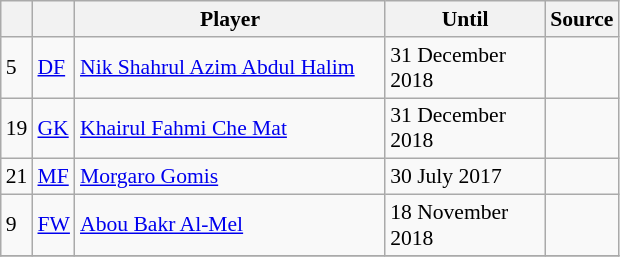<table class="wikitable plainrowheaders sortable" style="font-size:90%">
<tr>
<th></th>
<th></th>
<th scope="col" style="width:200px;">Player</th>
<th scope="col" style="width:100px;">Until</th>
<th>Source</th>
</tr>
<tr>
<td>5</td>
<td><a href='#'>DF</a></td>
<td> <a href='#'>Nik Shahrul Azim Abdul Halim</a></td>
<td>31 December 2018</td>
<td></td>
</tr>
<tr>
<td>19</td>
<td><a href='#'>GK</a></td>
<td> <a href='#'>Khairul Fahmi Che Mat</a></td>
<td>31 December 2018</td>
<td></td>
</tr>
<tr>
<td>21</td>
<td><a href='#'>MF</a></td>
<td> <a href='#'>Morgaro Gomis</a></td>
<td>30 July 2017</td>
<td></td>
</tr>
<tr>
<td>9</td>
<td><a href='#'>FW</a></td>
<td> <a href='#'>Abou Bakr Al-Mel</a></td>
<td>18 November 2018</td>
<td></td>
</tr>
<tr>
</tr>
</table>
